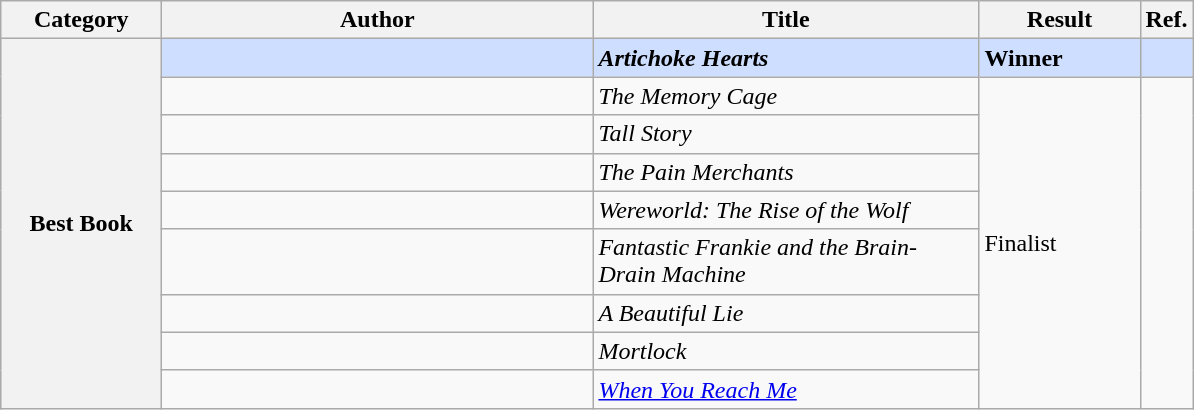<table class="wikitable sortable">
<tr>
<th style="width:100px">Category</th>
<th style="width:280px">Author</th>
<th style="width:250px">Title</th>
<th style="width:100px">Result</th>
<th style="width:20px">Ref.</th>
</tr>
<tr style="background:#cddeff">
<th rowspan="9">Best Book</th>
<td><strong></strong></td>
<td><strong><em>Artichoke Hearts</em></strong></td>
<td><strong>Winner</strong></td>
<td></td>
</tr>
<tr>
<td></td>
<td><em>The Memory Cage</em></td>
<td rowspan="8">Finalist</td>
<td rowspan="8"></td>
</tr>
<tr>
<td></td>
<td><em>Tall Story</em></td>
</tr>
<tr>
<td></td>
<td><em>The Pain Merchants</em></td>
</tr>
<tr>
<td></td>
<td><em>Wereworld: The Rise of the Wolf</em></td>
</tr>
<tr>
<td></td>
<td><em>Fantastic Frankie and the Brain-Drain Machine</em></td>
</tr>
<tr>
<td></td>
<td><em>A Beautiful Lie</em></td>
</tr>
<tr>
<td></td>
<td><em>Mortlock</em></td>
</tr>
<tr>
<td></td>
<td><em><a href='#'>When You Reach Me</a></em></td>
</tr>
</table>
